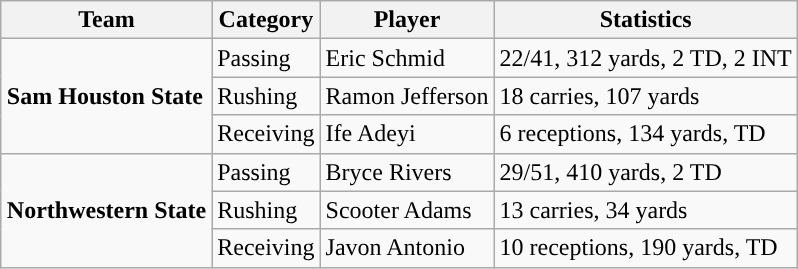<table class="wikitable" style="float: right;">
<tr>
<th>Team</th>
<th>Category</th>
<th>Player</th>
<th>Statistics</th>
</tr>
<tr>
<td rowspan=3><strong>Sam Houston State</strong></td>
<td>Passing</td>
<td>Eric Schmid</td>
<td>22/41, 312 yards, 2 TD, 2 INT</td>
</tr>
<tr>
<td>Rushing</td>
<td>Ramon Jefferson</td>
<td>18 carries, 107 yards</td>
</tr>
<tr>
<td>Receiving</td>
<td>Ife Adeyi</td>
<td>6 receptions, 134 yards, TD</td>
</tr>
<tr>
<td rowspan=3><strong>Northwestern State</strong></td>
<td>Passing</td>
<td>Bryce Rivers</td>
<td>29/51, 410 yards, 2 TD</td>
</tr>
<tr>
<td>Rushing</td>
<td>Scooter Adams</td>
<td>13 carries, 34 yards</td>
</tr>
<tr>
<td>Receiving</td>
<td>Javon Antonio</td>
<td>10 receptions, 190 yards, TD</td>
</tr>
</table>
